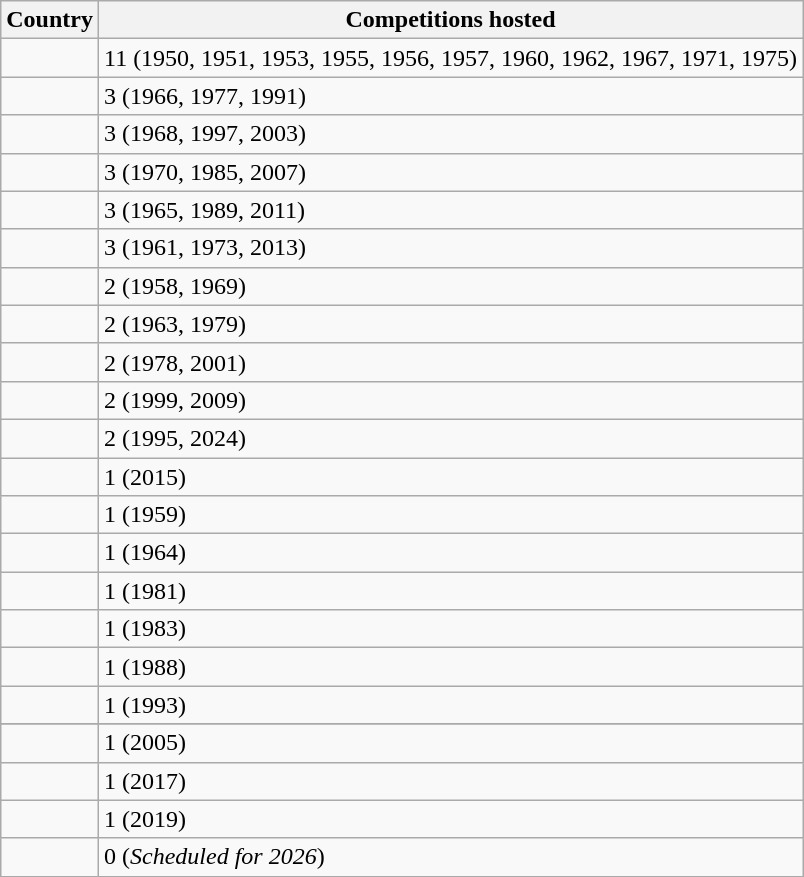<table class="wikitable">
<tr>
<th>Country</th>
<th>Competitions hosted</th>
</tr>
<tr>
<td></td>
<td>11 (1950, 1951, 1953, 1955, 1956, 1957, 1960, 1962, 1967, 1971, 1975)</td>
</tr>
<tr>
<td></td>
<td>3 (1966, 1977, 1991)</td>
</tr>
<tr>
<td></td>
<td>3 (1968, 1997, 2003)</td>
</tr>
<tr>
<td></td>
<td>3 (1970, 1985, 2007)</td>
</tr>
<tr>
<td></td>
<td>3 (1965, 1989, 2011)</td>
</tr>
<tr>
<td></td>
<td>3 (1961, 1973, 2013)</td>
</tr>
<tr>
<td></td>
<td>2 (1958, 1969)</td>
</tr>
<tr>
<td></td>
<td>2 (1963, 1979)</td>
</tr>
<tr>
<td></td>
<td>2 (1978, 2001)</td>
</tr>
<tr>
<td></td>
<td>2 (1999, 2009)</td>
</tr>
<tr>
<td></td>
<td>2 (1995, 2024)</td>
</tr>
<tr>
<td></td>
<td>1 (2015)</td>
</tr>
<tr>
<td></td>
<td>1 (1959)</td>
</tr>
<tr>
<td></td>
<td>1 (1964)</td>
</tr>
<tr>
<td></td>
<td>1 (1981)</td>
</tr>
<tr>
<td></td>
<td>1 (1983)</td>
</tr>
<tr>
<td></td>
<td>1 (1988)</td>
</tr>
<tr>
<td></td>
<td>1 (1993)</td>
</tr>
<tr>
</tr>
<tr>
<td></td>
<td>1 (2005)</td>
</tr>
<tr>
<td></td>
<td>1 (2017)</td>
</tr>
<tr>
<td></td>
<td>1 (2019)</td>
</tr>
<tr>
<td></td>
<td>0 (<em>Scheduled for 2026</em>)</td>
</tr>
</table>
